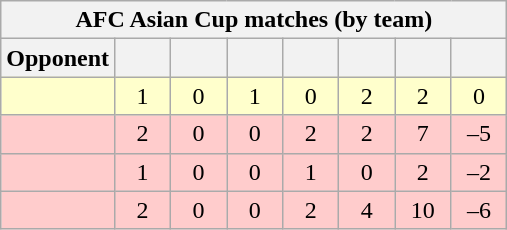<table class="wikitable sortable" style="text-align: center;">
<tr>
<th colspan=8>AFC Asian Cup matches (by team)</th>
</tr>
<tr>
<th width="30">Opponent</th>
<th width="30"></th>
<th width="30"></th>
<th width="30"></th>
<th width="30"></th>
<th width="30"></th>
<th width="30"></th>
<th width="30"></th>
</tr>
<tr bgcolor=#FFFFCC>
<td align="left"></td>
<td>1</td>
<td>0</td>
<td>1</td>
<td>0</td>
<td>2</td>
<td>2</td>
<td>0</td>
</tr>
<tr bgcolor=#FFCCCC>
<td align="left"></td>
<td>2</td>
<td>0</td>
<td>0</td>
<td>2</td>
<td>2</td>
<td>7</td>
<td>–5</td>
</tr>
<tr bgcolor=#FFCCCC>
<td align="left"></td>
<td>1</td>
<td>0</td>
<td>0</td>
<td>1</td>
<td>0</td>
<td>2</td>
<td>–2</td>
</tr>
<tr bgcolor=#FFCCCC>
<td align="left"></td>
<td>2</td>
<td>0</td>
<td>0</td>
<td>2</td>
<td>4</td>
<td>10</td>
<td>–6</td>
</tr>
</table>
